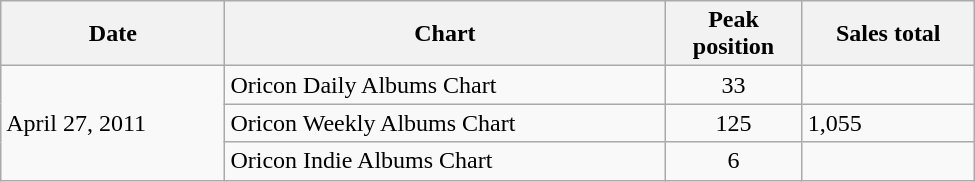<table class="wikitable" width="650px">
<tr>
<th scope="col">Date</th>
<th scope="col">Chart</th>
<th scope="col">Peak<br>position</th>
<th scope="col">Sales total</th>
</tr>
<tr>
<td rowspan="4">April 27, 2011</td>
<td>Oricon Daily Albums Chart</td>
<td align="center">33</td>
<td></td>
</tr>
<tr>
<td>Oricon Weekly Albums Chart</td>
<td align="center">125</td>
<td>1,055</td>
</tr>
<tr>
<td>Oricon Indie Albums Chart</td>
<td align="center">6</td>
<td></td>
</tr>
</table>
